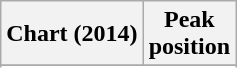<table class="wikitable sortable plainrowheaders" style="text-align:center;">
<tr>
<th scope="col">Chart (2014)</th>
<th scope="col">Peak<br>position</th>
</tr>
<tr>
</tr>
<tr>
</tr>
<tr>
</tr>
<tr>
</tr>
<tr>
</tr>
<tr>
</tr>
<tr>
</tr>
<tr>
</tr>
<tr>
</tr>
<tr>
</tr>
<tr>
</tr>
<tr>
</tr>
<tr>
</tr>
<tr>
</tr>
</table>
